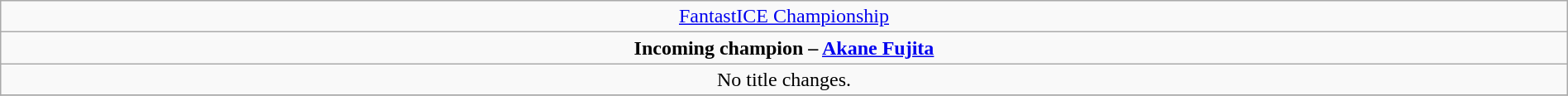<table class="wikitable" style="text-align:center; width:100%;">
<tr>
<td colspan="4" style="text-align: center;"><a href='#'>FantastICE Championship</a></td>
</tr>
<tr>
<td colspan="4" style="text-align: center;"><strong>Incoming champion – <a href='#'>Akane Fujita</a></strong></td>
</tr>
<tr>
<td>No title changes.</td>
</tr>
<tr>
</tr>
</table>
